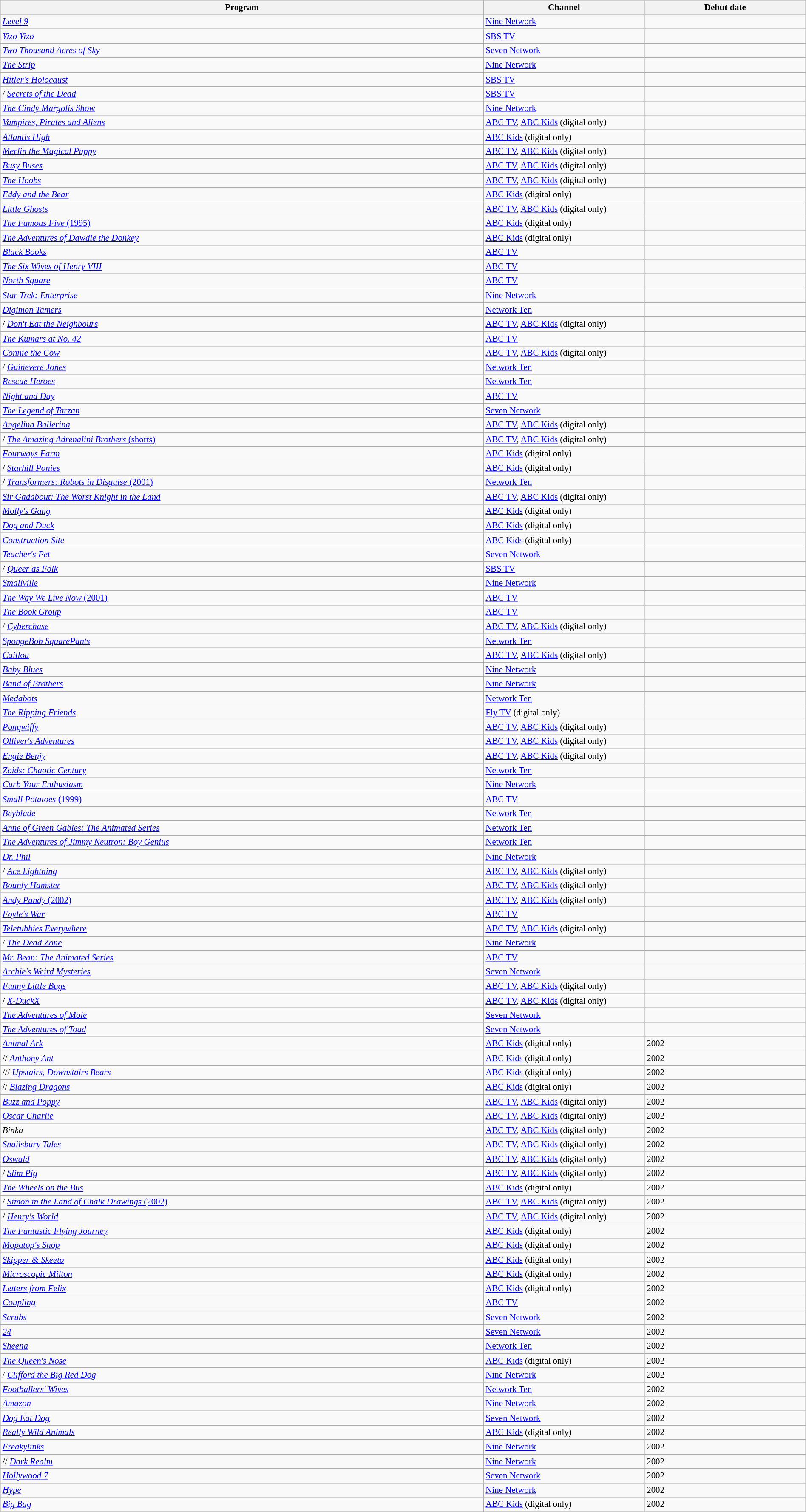<table class="wikitable sortable" width="100%" style="font-size:87%;">
<tr bgcolor="#efefef">
<th width=60%>Program</th>
<th width=20%>Channel</th>
<th width=20%>Debut date</th>
</tr>
<tr>
<td> <em><a href='#'>Level 9</a></em></td>
<td><a href='#'>Nine Network</a></td>
<td></td>
</tr>
<tr>
<td> <em><a href='#'>Yizo Yizo</a></em></td>
<td><a href='#'>SBS TV</a></td>
<td></td>
</tr>
<tr>
<td> <em><a href='#'>Two Thousand Acres of Sky</a></em></td>
<td><a href='#'>Seven Network</a></td>
<td></td>
</tr>
<tr>
<td> <em><a href='#'>The Strip</a></em></td>
<td><a href='#'>Nine Network</a></td>
<td></td>
</tr>
<tr>
<td> <em><a href='#'>Hitler's Holocaust</a></em></td>
<td><a href='#'>SBS TV</a></td>
<td></td>
</tr>
<tr>
<td>/ <em><a href='#'>Secrets of the Dead</a></em></td>
<td><a href='#'>SBS TV</a></td>
<td></td>
</tr>
<tr>
<td> <em><a href='#'>The Cindy Margolis Show</a></em></td>
<td><a href='#'>Nine Network</a></td>
<td></td>
</tr>
<tr>
<td> <em><a href='#'>Vampires, Pirates and Aliens</a></em></td>
<td><a href='#'>ABC TV</a>, <a href='#'>ABC Kids</a> (digital only)</td>
<td></td>
</tr>
<tr>
<td> <em><a href='#'>Atlantis High</a></em></td>
<td><a href='#'>ABC Kids</a> (digital only)</td>
<td></td>
</tr>
<tr>
<td> <em><a href='#'>Merlin the Magical Puppy</a></em></td>
<td><a href='#'>ABC TV</a>, <a href='#'>ABC Kids</a> (digital only)</td>
<td></td>
</tr>
<tr>
<td> <em><a href='#'>Busy Buses</a></em></td>
<td><a href='#'>ABC TV</a>, <a href='#'>ABC Kids</a> (digital only)</td>
<td></td>
</tr>
<tr>
<td> <em><a href='#'>The Hoobs</a></em></td>
<td><a href='#'>ABC TV</a>, <a href='#'>ABC Kids</a> (digital only)</td>
<td></td>
</tr>
<tr>
<td> <em><a href='#'>Eddy and the Bear</a></em></td>
<td><a href='#'>ABC Kids</a> (digital only)</td>
<td></td>
</tr>
<tr>
<td> <em><a href='#'>Little Ghosts</a></em></td>
<td><a href='#'>ABC TV</a>, <a href='#'>ABC Kids</a> (digital only)</td>
<td></td>
</tr>
<tr>
<td> <a href='#'><em>The Famous Five</em> (1995)</a></td>
<td><a href='#'>ABC Kids</a> (digital only)</td>
<td></td>
</tr>
<tr>
<td> <em><a href='#'>The Adventures of Dawdle the Donkey</a></em></td>
<td><a href='#'>ABC Kids</a> (digital only)</td>
<td></td>
</tr>
<tr>
<td> <em><a href='#'>Black Books</a></em></td>
<td><a href='#'>ABC TV</a></td>
<td></td>
</tr>
<tr>
<td> <em><a href='#'>The Six Wives of Henry VIII</a></em></td>
<td><a href='#'>ABC TV</a></td>
<td></td>
</tr>
<tr>
<td> <em><a href='#'>North Square</a></em></td>
<td><a href='#'>ABC TV</a></td>
<td></td>
</tr>
<tr>
<td> <em><a href='#'>Star Trek: Enterprise</a></em></td>
<td><a href='#'>Nine Network</a></td>
<td></td>
</tr>
<tr>
<td> <em><a href='#'>Digimon Tamers</a></em></td>
<td><a href='#'>Network Ten</a></td>
<td></td>
</tr>
<tr>
<td>/ <em><a href='#'>Don't Eat the Neighbours</a></em></td>
<td><a href='#'>ABC TV</a>, <a href='#'>ABC Kids</a> (digital only)</td>
<td></td>
</tr>
<tr>
<td> <em><a href='#'>The Kumars at No. 42</a></em></td>
<td><a href='#'>ABC TV</a></td>
<td></td>
</tr>
<tr>
<td> <em><a href='#'>Connie the Cow</a></em></td>
<td><a href='#'>ABC TV</a>, <a href='#'>ABC Kids</a> (digital only)</td>
<td></td>
</tr>
<tr>
<td>/ <em><a href='#'>Guinevere Jones</a></em></td>
<td><a href='#'>Network Ten</a></td>
<td></td>
</tr>
<tr>
<td> <em><a href='#'>Rescue Heroes</a></em></td>
<td><a href='#'>Network Ten</a></td>
<td></td>
</tr>
<tr>
<td> <em><a href='#'>Night and Day</a></em></td>
<td><a href='#'>ABC TV</a></td>
<td></td>
</tr>
<tr>
<td> <em><a href='#'>The Legend of Tarzan</a></em></td>
<td><a href='#'>Seven Network</a></td>
<td></td>
</tr>
<tr>
<td> <em><a href='#'>Angelina Ballerina</a></em></td>
<td><a href='#'>ABC TV</a>, <a href='#'>ABC Kids</a> (digital only)</td>
<td></td>
</tr>
<tr>
<td>/ <a href='#'><em>The Amazing Adrenalini Brothers</em> (shorts)</a></td>
<td><a href='#'>ABC TV</a>, <a href='#'>ABC Kids</a> (digital only)</td>
<td></td>
</tr>
<tr>
<td> <em><a href='#'>Fourways Farm</a></em></td>
<td><a href='#'>ABC Kids</a> (digital only)</td>
<td></td>
</tr>
<tr>
<td>/ <em><a href='#'>Starhill Ponies</a></em></td>
<td><a href='#'>ABC Kids</a> (digital only)</td>
<td></td>
</tr>
<tr>
<td>/ <a href='#'><em>Transformers: Robots in Disguise</em> (2001)</a></td>
<td><a href='#'>Network Ten</a></td>
<td></td>
</tr>
<tr>
<td> <em><a href='#'>Sir Gadabout: The Worst Knight in the Land</a></em></td>
<td><a href='#'>ABC TV</a>, <a href='#'>ABC Kids</a> (digital only)</td>
<td></td>
</tr>
<tr>
<td> <em><a href='#'>Molly's Gang</a></em></td>
<td><a href='#'>ABC Kids</a> (digital only)</td>
<td></td>
</tr>
<tr>
<td> <em><a href='#'>Dog and Duck</a></em></td>
<td><a href='#'>ABC Kids</a> (digital only)</td>
<td></td>
</tr>
<tr>
<td> <em><a href='#'>Construction Site</a></em></td>
<td><a href='#'>ABC Kids</a> (digital only)</td>
<td></td>
</tr>
<tr>
<td> <em><a href='#'>Teacher's Pet</a></em></td>
<td><a href='#'>Seven Network</a></td>
<td></td>
</tr>
<tr>
<td>/ <em><a href='#'>Queer as Folk</a></em></td>
<td><a href='#'>SBS TV</a></td>
<td></td>
</tr>
<tr>
<td> <em><a href='#'>Smallville</a></em></td>
<td><a href='#'>Nine Network</a></td>
<td></td>
</tr>
<tr>
<td> <a href='#'><em>The Way We Live Now</em> (2001)</a></td>
<td><a href='#'>ABC TV</a></td>
<td></td>
</tr>
<tr>
<td> <em><a href='#'>The Book Group</a></em></td>
<td><a href='#'>ABC TV</a></td>
<td></td>
</tr>
<tr>
<td>/ <em><a href='#'>Cyberchase</a></em></td>
<td><a href='#'>ABC TV</a>, <a href='#'>ABC Kids</a> (digital only)</td>
<td></td>
</tr>
<tr>
<td> <em><a href='#'>SpongeBob SquarePants</a></em></td>
<td><a href='#'>Network Ten</a></td>
<td></td>
</tr>
<tr>
<td> <em><a href='#'>Caillou</a></em></td>
<td><a href='#'>ABC TV</a>, <a href='#'>ABC Kids</a> (digital only)</td>
<td></td>
</tr>
<tr>
<td> <em><a href='#'>Baby Blues</a></em></td>
<td><a href='#'>Nine Network</a></td>
<td></td>
</tr>
<tr>
<td> <em><a href='#'>Band of Brothers</a></em></td>
<td><a href='#'>Nine Network</a></td>
<td></td>
</tr>
<tr>
<td> <em><a href='#'>Medabots</a></em></td>
<td><a href='#'>Network Ten</a></td>
<td></td>
</tr>
<tr>
<td> <em><a href='#'>The Ripping Friends</a></em></td>
<td><a href='#'>Fly TV</a> (digital only)</td>
<td></td>
</tr>
<tr>
<td> <em><a href='#'>Pongwiffy</a></em></td>
<td><a href='#'>ABC TV</a>, <a href='#'>ABC Kids</a> (digital only)</td>
<td></td>
</tr>
<tr>
<td> <em><a href='#'>Olliver's Adventures</a></em></td>
<td><a href='#'>ABC TV</a>, <a href='#'>ABC Kids</a> (digital only)</td>
<td></td>
</tr>
<tr>
<td> <em><a href='#'>Engie Benjy</a></em></td>
<td><a href='#'>ABC TV</a>, <a href='#'>ABC Kids</a> (digital only)</td>
<td></td>
</tr>
<tr>
<td> <em><a href='#'>Zoids: Chaotic Century</a></em></td>
<td><a href='#'>Network Ten</a></td>
<td></td>
</tr>
<tr>
<td> <em><a href='#'>Curb Your Enthusiasm</a></em></td>
<td><a href='#'>Nine Network</a></td>
<td></td>
</tr>
<tr>
<td> <a href='#'><em>Small Potatoes</em> (1999)</a></td>
<td><a href='#'>ABC TV</a></td>
<td></td>
</tr>
<tr>
<td> <em><a href='#'>Beyblade</a></em></td>
<td><a href='#'>Network Ten</a></td>
<td></td>
</tr>
<tr>
<td> <em><a href='#'>Anne of Green Gables: The Animated Series</a></em></td>
<td><a href='#'>Network Ten</a></td>
<td></td>
</tr>
<tr>
<td> <em><a href='#'>The Adventures of Jimmy Neutron: Boy Genius</a></em></td>
<td><a href='#'>Network Ten</a></td>
<td></td>
</tr>
<tr>
<td> <em><a href='#'>Dr. Phil</a></em></td>
<td><a href='#'>Nine Network</a></td>
<td></td>
</tr>
<tr>
<td>/ <em><a href='#'>Ace Lightning</a></em></td>
<td><a href='#'>ABC TV</a>, <a href='#'>ABC Kids</a> (digital only)</td>
<td></td>
</tr>
<tr>
<td> <em><a href='#'>Bounty Hamster</a></em></td>
<td><a href='#'>ABC TV</a>, <a href='#'>ABC Kids</a> (digital only)</td>
<td></td>
</tr>
<tr>
<td> <a href='#'><em>Andy Pandy</em> (2002)</a></td>
<td><a href='#'>ABC TV</a>, <a href='#'>ABC Kids</a> (digital only)</td>
<td></td>
</tr>
<tr>
<td> <em><a href='#'>Foyle's War</a></em></td>
<td><a href='#'>ABC TV</a></td>
<td></td>
</tr>
<tr>
<td> <em><a href='#'>Teletubbies Everywhere</a></em></td>
<td><a href='#'>ABC TV</a>, <a href='#'>ABC Kids</a> (digital only)</td>
<td> </td>
</tr>
<tr>
<td>/ <em><a href='#'>The Dead Zone</a></em></td>
<td><a href='#'>Nine Network</a></td>
<td></td>
</tr>
<tr>
<td> <em><a href='#'>Mr. Bean: The Animated Series</a></em></td>
<td><a href='#'>ABC TV</a></td>
<td></td>
</tr>
<tr>
<td> <em><a href='#'>Archie's Weird Mysteries</a></em></td>
<td><a href='#'>Seven Network</a></td>
<td></td>
</tr>
<tr>
<td> <em><a href='#'>Funny Little Bugs</a></em></td>
<td><a href='#'>ABC TV</a>, <a href='#'>ABC Kids</a> (digital only)</td>
<td></td>
</tr>
<tr>
<td>/ <em><a href='#'>X-DuckX</a></em></td>
<td><a href='#'>ABC TV</a>, <a href='#'>ABC Kids</a> (digital only)</td>
<td></td>
</tr>
<tr>
<td> <em><a href='#'>The Adventures of Mole</a></em></td>
<td><a href='#'>Seven Network</a></td>
<td></td>
</tr>
<tr>
<td> <em><a href='#'>The Adventures of Toad</a></em></td>
<td><a href='#'>Seven Network</a></td>
<td></td>
</tr>
<tr>
<td> <em><a href='#'>Animal Ark</a></em></td>
<td><a href='#'>ABC Kids</a> (digital only)</td>
<td>2002</td>
</tr>
<tr>
<td>// <em><a href='#'>Anthony Ant</a></em></td>
<td><a href='#'>ABC Kids</a> (digital only)</td>
<td>2002</td>
</tr>
<tr>
<td>/// <em><a href='#'>Upstairs, Downstairs Bears</a></em></td>
<td><a href='#'>ABC Kids</a> (digital only)</td>
<td>2002</td>
</tr>
<tr>
<td>// <em><a href='#'>Blazing Dragons</a></em></td>
<td><a href='#'>ABC Kids</a> (digital only)</td>
<td>2002</td>
</tr>
<tr>
<td> <em><a href='#'>Buzz and Poppy</a></em></td>
<td><a href='#'>ABC TV</a>, <a href='#'>ABC Kids</a> (digital only)</td>
<td>2002</td>
</tr>
<tr>
<td> <em><a href='#'>Oscar Charlie</a></em></td>
<td><a href='#'>ABC TV</a>, <a href='#'>ABC Kids</a> (digital only)</td>
<td>2002</td>
</tr>
<tr>
<td> <em>Binka</em></td>
<td><a href='#'>ABC TV</a>, <a href='#'>ABC Kids</a> (digital only)</td>
<td>2002</td>
</tr>
<tr>
<td> <em><a href='#'>Snailsbury Tales</a></em></td>
<td><a href='#'>ABC TV</a>, <a href='#'>ABC Kids</a> (digital only)</td>
<td>2002</td>
</tr>
<tr>
<td> <em><a href='#'>Oswald</a></em></td>
<td><a href='#'>ABC TV</a>, <a href='#'>ABC Kids</a> (digital only)</td>
<td>2002</td>
</tr>
<tr>
<td>/ <em><a href='#'>Slim Pig</a></em></td>
<td><a href='#'>ABC TV</a>, <a href='#'>ABC Kids</a> (digital only)</td>
<td>2002</td>
</tr>
<tr>
<td> <em><a href='#'>The Wheels on the Bus</a></em></td>
<td><a href='#'>ABC Kids</a> (digital only)</td>
<td>2002</td>
</tr>
<tr>
<td>/ <a href='#'><em>Simon in the Land of Chalk Drawings</em> (2002)</a></td>
<td><a href='#'>ABC TV</a>, <a href='#'>ABC Kids</a> (digital only)</td>
<td>2002</td>
</tr>
<tr>
<td>/ <em><a href='#'>Henry's World</a></em></td>
<td><a href='#'>ABC TV</a>, <a href='#'>ABC Kids</a> (digital only)</td>
<td>2002</td>
</tr>
<tr>
<td> <em><a href='#'>The Fantastic Flying Journey</a></em></td>
<td><a href='#'>ABC Kids</a> (digital only)</td>
<td>2002</td>
</tr>
<tr>
<td> <em><a href='#'>Mopatop's Shop</a></em></td>
<td><a href='#'>ABC Kids</a> (digital only)</td>
<td>2002</td>
</tr>
<tr>
<td> <em><a href='#'>Skipper & Skeeto</a></em></td>
<td><a href='#'>ABC Kids</a> (digital only)</td>
<td>2002</td>
</tr>
<tr>
<td> <em><a href='#'>Microscopic Milton</a></em></td>
<td><a href='#'>ABC Kids</a> (digital only)</td>
<td>2002</td>
</tr>
<tr>
<td> <em><a href='#'>Letters from Felix</a></em></td>
<td><a href='#'>ABC Kids</a> (digital only)</td>
<td>2002</td>
</tr>
<tr>
<td> <em><a href='#'>Coupling</a></em></td>
<td><a href='#'>ABC TV</a></td>
<td>2002</td>
</tr>
<tr>
<td> <em><a href='#'>Scrubs</a></em></td>
<td><a href='#'>Seven Network</a></td>
<td>2002</td>
</tr>
<tr>
<td> <em><a href='#'>24</a></em></td>
<td><a href='#'>Seven Network</a></td>
<td>2002</td>
</tr>
<tr>
<td> <em><a href='#'>Sheena</a></em></td>
<td><a href='#'>Network Ten</a></td>
<td>2002</td>
</tr>
<tr>
<td> <em><a href='#'>The Queen's Nose</a></em></td>
<td><a href='#'>ABC Kids</a> (digital only)</td>
<td>2002</td>
</tr>
<tr>
<td>/ <em><a href='#'>Clifford the Big Red Dog</a></em></td>
<td><a href='#'>Nine Network</a></td>
<td>2002</td>
</tr>
<tr>
<td> <em><a href='#'>Footballers' Wives</a></em></td>
<td><a href='#'>Network Ten</a></td>
<td>2002</td>
</tr>
<tr>
<td> <em><a href='#'>Amazon</a></em></td>
<td><a href='#'>Nine Network</a></td>
<td>2002</td>
</tr>
<tr>
<td> <em><a href='#'>Dog Eat Dog</a></em></td>
<td><a href='#'>Seven Network</a></td>
<td>2002</td>
</tr>
<tr>
<td> <em><a href='#'>Really Wild Animals</a></em></td>
<td><a href='#'>ABC Kids</a> (digital only)</td>
<td>2002</td>
</tr>
<tr>
<td> <em><a href='#'>Freakylinks</a></em></td>
<td><a href='#'>Nine Network</a></td>
<td>2002</td>
</tr>
<tr>
<td>// <em><a href='#'>Dark Realm</a></em></td>
<td><a href='#'>Nine Network</a></td>
<td>2002</td>
</tr>
<tr>
<td> <em><a href='#'>Hollywood 7</a></em></td>
<td><a href='#'>Seven Network</a></td>
<td>2002</td>
</tr>
<tr>
<td> <em><a href='#'>Hype</a></em></td>
<td><a href='#'>Nine Network</a></td>
<td>2002</td>
</tr>
<tr>
<td> <em><a href='#'>Big Bag</a></em></td>
<td><a href='#'>ABC Kids</a> (digital only)</td>
<td>2002</td>
</tr>
</table>
